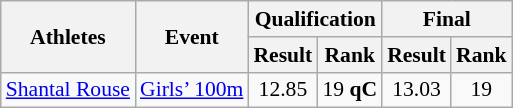<table class="wikitable" border="1" style="font-size:90%">
<tr>
<th rowspan=2>Athletes</th>
<th rowspan=2>Event</th>
<th colspan=2>Qualification</th>
<th colspan=2>Final</th>
</tr>
<tr>
<th>Result</th>
<th>Rank</th>
<th>Result</th>
<th>Rank</th>
</tr>
<tr>
<td><a href='#'>Shantal Rouse</a></td>
<td><a href='#'>Girls’ 100m</a></td>
<td align=center>12.85</td>
<td align=center>19 <strong>qC</strong></td>
<td align=center>13.03</td>
<td align=center>19</td>
</tr>
</table>
